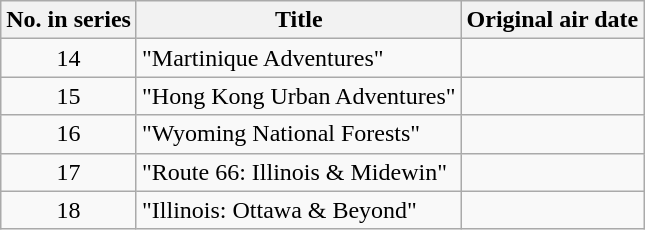<table class="wikitable plainrowheaders" style="text-align:center">
<tr>
<th scope="col">No. in series</th>
<th scope="col">Title</th>
<th scope="col">Original air date</th>
</tr>
<tr>
<td scope="row">14</td>
<td style="text-align:left">"Martinique Adventures"</td>
<td></td>
</tr>
<tr>
<td scope="row">15</td>
<td style="text-align:left">"Hong Kong Urban Adventures"</td>
<td></td>
</tr>
<tr>
<td scope="row">16</td>
<td style="text-align:left">"Wyoming National Forests"</td>
<td></td>
</tr>
<tr>
<td scope="row">17</td>
<td style="text-align:left">"Route 66: Illinois & Midewin"</td>
<td></td>
</tr>
<tr>
<td scope="row">18</td>
<td style="text-align:left">"Illinois: Ottawa & Beyond"</td>
<td></td>
</tr>
</table>
